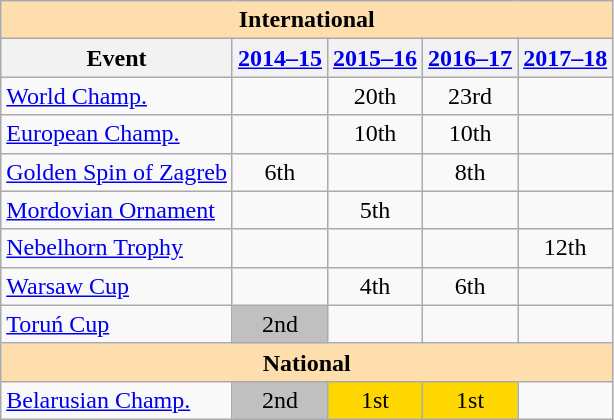<table class="wikitable" style="text-align:center">
<tr>
<th style="background-color: #ffdead; " colspan=5 align=center>International</th>
</tr>
<tr>
<th>Event</th>
<th><a href='#'>2014–15</a></th>
<th><a href='#'>2015–16</a></th>
<th><a href='#'>2016–17</a></th>
<th><a href='#'>2017–18</a></th>
</tr>
<tr>
<td align=left><a href='#'>World Champ.</a></td>
<td></td>
<td>20th</td>
<td>23rd</td>
<td></td>
</tr>
<tr>
<td align=left><a href='#'>European Champ.</a></td>
<td></td>
<td>10th</td>
<td>10th</td>
<td></td>
</tr>
<tr>
<td align=left> <a href='#'>Golden Spin of Zagreb</a></td>
<td>6th</td>
<td></td>
<td>8th</td>
<td></td>
</tr>
<tr>
<td align=left> <a href='#'>Mordovian Ornament</a></td>
<td></td>
<td>5th</td>
<td></td>
<td></td>
</tr>
<tr>
<td align=left> <a href='#'>Nebelhorn Trophy</a></td>
<td></td>
<td></td>
<td></td>
<td>12th</td>
</tr>
<tr>
<td align=left> <a href='#'>Warsaw Cup</a></td>
<td></td>
<td>4th</td>
<td>6th</td>
<td></td>
</tr>
<tr>
<td align=left><a href='#'>Toruń Cup</a></td>
<td bgcolor=silver>2nd</td>
<td></td>
<td></td>
<td></td>
</tr>
<tr>
<th style="background-color: #ffdead; " colspan=5 align=center>National</th>
</tr>
<tr>
<td align=left><a href='#'>Belarusian Champ.</a></td>
<td bgcolor=silver>2nd</td>
<td bgcolor=gold>1st</td>
<td bgcolor=gold>1st</td>
<td></td>
</tr>
</table>
